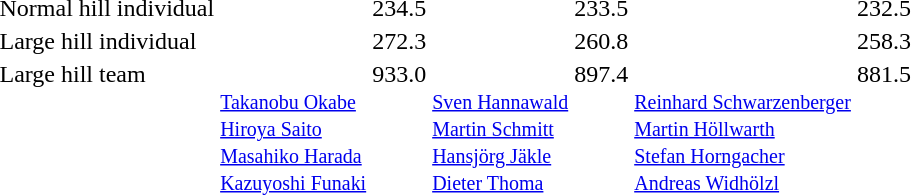<table>
<tr valign="top">
<td>Normal hill individual <br></td>
<td></td>
<td>234.5</td>
<td></td>
<td>233.5</td>
<td></td>
<td>232.5</td>
</tr>
<tr valign="top">
<td>Large hill individual <br></td>
<td></td>
<td>272.3</td>
<td></td>
<td>260.8</td>
<td></td>
<td>258.3</td>
</tr>
<tr valign="top">
<td>Large hill team <br></td>
<td> <small><br><a href='#'>Takanobu Okabe</a><br><a href='#'>Hiroya Saito</a><br><a href='#'>Masahiko Harada</a><br><a href='#'>Kazuyoshi Funaki</a></small></td>
<td>933.0</td>
<td> <small><br><a href='#'>Sven Hannawald</a><br><a href='#'>Martin Schmitt</a><br><a href='#'>Hansjörg Jäkle</a><br><a href='#'>Dieter Thoma</a></small></td>
<td>897.4</td>
<td> <small><br><a href='#'>Reinhard Schwarzenberger</a><br><a href='#'>Martin Höllwarth</a><br><a href='#'>Stefan Horngacher</a><br><a href='#'>Andreas Widhölzl</a></small></td>
<td>881.5</td>
</tr>
</table>
